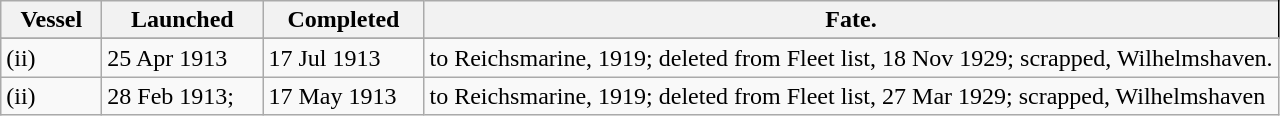<table class="wikitable">
<tr>
<th width="60px">Vessel</th>
<th width="100px">Launched</th>
<th width="100px">Completed</th>
<th style="border-right:1px solid black;">Fate.</th>
</tr>
<tr>
</tr>
<tr>
<td> (ii)</td>
<td>25 Apr 1913</td>
<td>17 Jul 1913</td>
<td>to Reichsmarine, 1919; deleted from Fleet list, 18 Nov 1929; scrapped, Wilhelmshaven.</td>
</tr>
<tr>
<td> (ii)</td>
<td>28 Feb 1913;</td>
<td>17 May 1913</td>
<td>to Reichsmarine, 1919; deleted from Fleet list, 27 Mar 1929; scrapped, Wilhelmshaven</td>
</tr>
</table>
